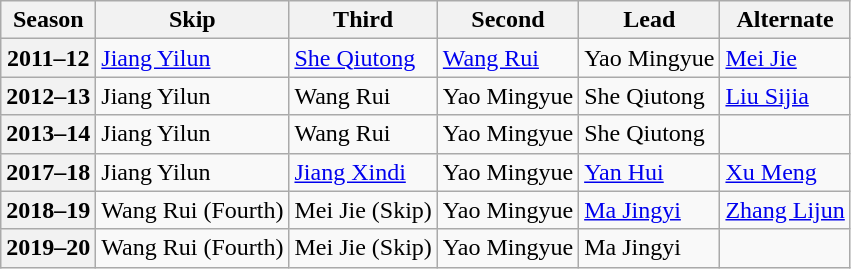<table class="wikitable">
<tr>
<th scope="col">Season</th>
<th scope="col">Skip</th>
<th scope="col">Third</th>
<th scope="col">Second</th>
<th scope="col">Lead</th>
<th scope="col">Alternate</th>
</tr>
<tr>
<th scope="row">2011–12</th>
<td><a href='#'>Jiang Yilun</a></td>
<td><a href='#'>She Qiutong</a></td>
<td><a href='#'>Wang Rui</a></td>
<td>Yao Mingyue</td>
<td><a href='#'>Mei Jie</a></td>
</tr>
<tr>
<th scope="row">2012–13</th>
<td>Jiang Yilun</td>
<td>Wang Rui</td>
<td>Yao Mingyue</td>
<td>She Qiutong</td>
<td><a href='#'>Liu Sijia</a></td>
</tr>
<tr>
<th scope="row">2013–14</th>
<td>Jiang Yilun</td>
<td>Wang Rui</td>
<td>Yao Mingyue</td>
<td>She Qiutong</td>
<td></td>
</tr>
<tr>
<th scope="row">2017–18</th>
<td>Jiang Yilun</td>
<td><a href='#'>Jiang Xindi</a></td>
<td>Yao Mingyue</td>
<td><a href='#'>Yan Hui</a></td>
<td><a href='#'>Xu Meng</a></td>
</tr>
<tr>
<th scope="row">2018–19</th>
<td>Wang Rui (Fourth)</td>
<td>Mei Jie (Skip)</td>
<td>Yao Mingyue</td>
<td><a href='#'>Ma Jingyi</a></td>
<td><a href='#'>Zhang Lijun</a></td>
</tr>
<tr>
<th scope="row">2019–20</th>
<td>Wang Rui (Fourth)</td>
<td>Mei Jie (Skip)</td>
<td>Yao Mingyue</td>
<td>Ma Jingyi</td>
<td></td>
</tr>
</table>
